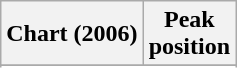<table class="wikitable sortable plainrowheaders">
<tr>
<th scope="col">Chart (2006)</th>
<th scope="col">Peak<br>position</th>
</tr>
<tr>
</tr>
<tr>
</tr>
<tr>
</tr>
<tr>
</tr>
<tr>
</tr>
<tr>
</tr>
<tr>
</tr>
<tr>
</tr>
<tr>
</tr>
<tr>
</tr>
</table>
